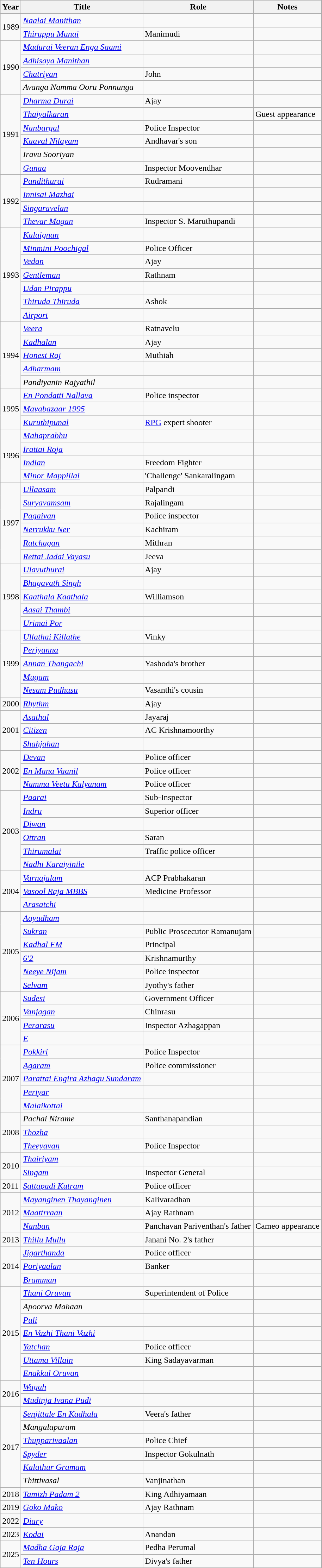<table class="wikitable sortable">
<tr>
<th>Year</th>
<th>Title</th>
<th>Role</th>
<th class="unsortable">Notes</th>
</tr>
<tr>
<td rowspan="2">1989</td>
<td><em><a href='#'>Naalai Manithan</a></em></td>
<td></td>
<td></td>
</tr>
<tr>
<td><em><a href='#'>Thiruppu Munai</a></em></td>
<td>Manimudi</td>
<td></td>
</tr>
<tr>
<td rowspan="4">1990</td>
<td><em><a href='#'>Madurai Veeran Enga Saami</a></em></td>
<td></td>
<td></td>
</tr>
<tr>
<td><em><a href='#'>Adhisaya Manithan</a></em></td>
<td></td>
<td></td>
</tr>
<tr>
<td><em><a href='#'>Chatriyan</a></em></td>
<td>John</td>
<td></td>
</tr>
<tr>
<td><em>Avanga Namma Ooru Ponnunga</em></td>
<td></td>
<td></td>
</tr>
<tr>
<td rowspan="6">1991</td>
<td><em><a href='#'>Dharma Durai</a></em></td>
<td>Ajay</td>
<td></td>
</tr>
<tr>
<td><em><a href='#'>Thaiyalkaran</a></em></td>
<td></td>
<td>Guest appearance</td>
</tr>
<tr>
<td><em><a href='#'>Nanbargal</a></em></td>
<td>Police Inspector</td>
<td></td>
</tr>
<tr>
<td><em><a href='#'>Kaaval Nilayam</a></em></td>
<td>Andhavar's son</td>
<td></td>
</tr>
<tr>
<td><em>Iravu Sooriyan</em></td>
<td></td>
<td></td>
</tr>
<tr>
<td><em><a href='#'>Gunaa</a></em></td>
<td>Inspector Moovendhar</td>
<td></td>
</tr>
<tr>
<td rowspan="4">1992</td>
<td><em><a href='#'>Pandithurai</a></em></td>
<td>Rudramani</td>
<td></td>
</tr>
<tr>
<td><em><a href='#'>Innisai Mazhai</a></em></td>
<td></td>
<td></td>
</tr>
<tr>
<td><em><a href='#'>Singaravelan</a></em></td>
<td></td>
<td></td>
</tr>
<tr>
<td><em><a href='#'>Thevar Magan</a></em></td>
<td>Inspector S. Maruthupandi</td>
<td></td>
</tr>
<tr>
<td rowspan="7">1993</td>
<td><em><a href='#'>Kalaignan</a></em></td>
<td></td>
<td></td>
</tr>
<tr>
<td><em><a href='#'>Minmini Poochigal</a></em></td>
<td>Police Officer</td>
<td></td>
</tr>
<tr>
<td><em><a href='#'>Vedan</a></em></td>
<td>Ajay</td>
<td></td>
</tr>
<tr>
<td><em><a href='#'>Gentleman</a></em></td>
<td>Rathnam</td>
<td></td>
</tr>
<tr>
<td><em><a href='#'>Udan Pirappu</a></em></td>
<td></td>
<td></td>
</tr>
<tr>
<td><em><a href='#'>Thiruda Thiruda</a></em></td>
<td>Ashok</td>
<td></td>
</tr>
<tr>
<td><em><a href='#'>Airport</a></em></td>
<td></td>
<td></td>
</tr>
<tr>
<td rowspan="5">1994</td>
<td><em><a href='#'>Veera</a></em></td>
<td>Ratnavelu</td>
<td></td>
</tr>
<tr>
<td><em><a href='#'>Kadhalan</a></em></td>
<td>Ajay</td>
<td></td>
</tr>
<tr>
<td><em><a href='#'>Honest Raj</a></em></td>
<td>Muthiah</td>
<td></td>
</tr>
<tr>
<td><em><a href='#'>Adharmam</a></em></td>
<td></td>
<td></td>
</tr>
<tr>
<td><em>Pandiyanin Rajyathil</em></td>
<td></td>
<td></td>
</tr>
<tr>
<td rowspan="3">1995</td>
<td><em><a href='#'>En Pondatti Nallava</a></em></td>
<td>Police inspector</td>
<td></td>
</tr>
<tr>
<td><em><a href='#'>Mayabazaar 1995</a></em></td>
<td></td>
<td></td>
</tr>
<tr>
<td><em><a href='#'>Kuruthipunal</a></em></td>
<td><a href='#'>RPG</a> expert shooter</td>
<td></td>
</tr>
<tr>
<td rowspan="4">1996</td>
<td><em><a href='#'>Mahaprabhu</a></em></td>
<td></td>
<td></td>
</tr>
<tr>
<td><em><a href='#'>Irattai Roja</a></em></td>
<td></td>
<td></td>
</tr>
<tr>
<td><em><a href='#'>Indian</a></em></td>
<td>Freedom Fighter</td>
<td></td>
</tr>
<tr>
<td><em><a href='#'>Minor Mappillai</a></em></td>
<td>'Challenge' Sankaralingam</td>
<td></td>
</tr>
<tr>
<td rowspan="6">1997</td>
<td><em><a href='#'>Ullaasam</a></em></td>
<td>Palpandi</td>
<td></td>
</tr>
<tr>
<td><em><a href='#'>Suryavamsam</a></em></td>
<td>Rajalingam</td>
<td></td>
</tr>
<tr>
<td><em><a href='#'>Pagaivan</a></em></td>
<td>Police inspector</td>
<td></td>
</tr>
<tr>
<td><em><a href='#'>Nerrukku Ner</a></em></td>
<td>Kachiram</td>
<td></td>
</tr>
<tr>
<td><em><a href='#'>Ratchagan</a></em></td>
<td>Mithran</td>
<td></td>
</tr>
<tr>
<td><em><a href='#'>Rettai Jadai Vayasu</a></em></td>
<td>Jeeva</td>
<td></td>
</tr>
<tr>
<td rowspan="5">1998</td>
<td><em><a href='#'>Ulavuthurai</a></em></td>
<td>Ajay</td>
<td></td>
</tr>
<tr>
<td><em><a href='#'>Bhagavath Singh</a></em></td>
<td></td>
<td></td>
</tr>
<tr>
<td><em><a href='#'>Kaathala Kaathala</a></em></td>
<td>Williamson</td>
<td></td>
</tr>
<tr>
<td><em><a href='#'>Aasai Thambi</a></em></td>
<td></td>
<td></td>
</tr>
<tr>
<td><em><a href='#'>Urimai Por</a></em></td>
<td></td>
<td></td>
</tr>
<tr>
<td rowspan="5">1999</td>
<td><em><a href='#'>Ullathai Killathe</a></em></td>
<td>Vinky</td>
<td></td>
</tr>
<tr>
<td><em><a href='#'>Periyanna</a></em></td>
<td></td>
<td></td>
</tr>
<tr>
<td><em><a href='#'>Annan Thangachi</a></em></td>
<td>Yashoda's brother</td>
<td></td>
</tr>
<tr>
<td><em><a href='#'>Mugam</a></em></td>
<td></td>
<td></td>
</tr>
<tr>
<td><em><a href='#'>Nesam Pudhusu</a></em></td>
<td>Vasanthi's cousin</td>
<td></td>
</tr>
<tr>
<td>2000</td>
<td><em><a href='#'>Rhythm</a></em></td>
<td>Ajay</td>
<td></td>
</tr>
<tr>
<td rowspan="3">2001</td>
<td><em><a href='#'>Asathal</a></em></td>
<td>Jayaraj</td>
<td></td>
</tr>
<tr>
<td><em><a href='#'>Citizen</a></em></td>
<td>AC Krishnamoorthy</td>
<td></td>
</tr>
<tr>
<td><em><a href='#'>Shahjahan</a></em></td>
<td></td>
<td></td>
</tr>
<tr>
<td rowspan="3">2002</td>
<td><em><a href='#'>Devan</a></em></td>
<td>Police officer</td>
<td></td>
</tr>
<tr>
<td><em><a href='#'>En Mana Vaanil</a></em></td>
<td>Police officer</td>
<td></td>
</tr>
<tr>
<td><em><a href='#'>Namma Veetu Kalyanam</a></em></td>
<td>Police officer</td>
<td></td>
</tr>
<tr>
<td rowspan="6">2003</td>
<td><em><a href='#'>Paarai</a></em></td>
<td>Sub-Inspector</td>
<td></td>
</tr>
<tr>
<td><em><a href='#'>Indru</a></em></td>
<td>Superior officer</td>
<td></td>
</tr>
<tr>
<td><em><a href='#'>Diwan</a></em></td>
<td></td>
<td></td>
</tr>
<tr>
<td><em><a href='#'>Ottran</a></em></td>
<td>Saran</td>
<td></td>
</tr>
<tr>
<td><em><a href='#'>Thirumalai</a></em></td>
<td>Traffic police officer</td>
<td></td>
</tr>
<tr>
<td><em><a href='#'>Nadhi Karaiyinile</a></em></td>
<td></td>
<td></td>
</tr>
<tr>
<td rowspan="3">2004</td>
<td><em><a href='#'>Varnajalam</a></em></td>
<td>ACP Prabhakaran</td>
<td></td>
</tr>
<tr>
<td><em><a href='#'>Vasool Raja MBBS</a></em></td>
<td>Medicine Professor</td>
<td></td>
</tr>
<tr>
<td><em><a href='#'>Arasatchi</a></em></td>
<td></td>
<td></td>
</tr>
<tr>
<td rowspan="6">2005</td>
<td><em><a href='#'>Aayudham</a></em></td>
<td></td>
<td></td>
</tr>
<tr>
<td><em><a href='#'>Sukran</a></em></td>
<td>Public Proscecutor Ramanujam</td>
<td></td>
</tr>
<tr>
<td><em><a href='#'>Kadhal FM</a></em></td>
<td>Principal</td>
<td></td>
</tr>
<tr>
<td><em><a href='#'>6'2</a></em></td>
<td>Krishnamurthy</td>
<td></td>
</tr>
<tr>
<td><em><a href='#'>Neeye Nijam</a></em></td>
<td>Police inspector</td>
<td></td>
</tr>
<tr>
<td><em><a href='#'>Selvam</a></em></td>
<td>Jyothy's father</td>
<td></td>
</tr>
<tr>
<td rowspan="4">2006</td>
<td><em><a href='#'>Sudesi</a></em></td>
<td>Government Officer</td>
<td></td>
</tr>
<tr>
<td><em><a href='#'>Vanjagan</a></em></td>
<td>Chinrasu</td>
<td></td>
</tr>
<tr>
<td><em><a href='#'>Perarasu</a></em></td>
<td>Inspector Azhagappan</td>
<td></td>
</tr>
<tr>
<td><em><a href='#'>E</a></em></td>
<td></td>
<td></td>
</tr>
<tr>
<td rowspan="5">2007</td>
<td><em><a href='#'>Pokkiri</a></em></td>
<td>Police Inspector</td>
<td></td>
</tr>
<tr>
<td><em><a href='#'>Agaram</a></em></td>
<td>Police commissioner</td>
<td></td>
</tr>
<tr>
<td><em><a href='#'>Parattai Engira Azhagu Sundaram</a></em></td>
<td></td>
<td></td>
</tr>
<tr>
<td><em><a href='#'>Periyar</a></em></td>
<td></td>
<td></td>
</tr>
<tr>
<td><em><a href='#'>Malaikottai</a></em></td>
<td></td>
<td></td>
</tr>
<tr>
<td rowspan="3">2008</td>
<td><em>Pachai Nirame</em></td>
<td>Santhanapandian</td>
<td></td>
</tr>
<tr>
<td><em><a href='#'>Thozha</a></em></td>
<td></td>
<td></td>
</tr>
<tr>
<td><em><a href='#'>Theeyavan</a></em></td>
<td>Police Inspector</td>
<td></td>
</tr>
<tr>
<td rowspan="2">2010</td>
<td><em><a href='#'>Thairiyam</a></em></td>
<td></td>
<td></td>
</tr>
<tr>
<td><em><a href='#'>Singam</a></em></td>
<td>Inspector General</td>
<td></td>
</tr>
<tr>
<td>2011</td>
<td><em><a href='#'>Sattapadi Kutram</a></em></td>
<td>Police officer</td>
<td></td>
</tr>
<tr>
<td rowspan="3">2012</td>
<td><em><a href='#'>Mayanginen Thayanginen</a></em></td>
<td>Kalivaradhan</td>
<td></td>
</tr>
<tr>
<td><em><a href='#'>Maattrraan</a></em></td>
<td>Ajay Rathnam</td>
<td></td>
</tr>
<tr>
<td><em><a href='#'>Nanban</a></em></td>
<td>Panchavan Pariventhan's father</td>
<td>Cameo appearance</td>
</tr>
<tr>
<td>2013</td>
<td><em><a href='#'>Thillu Mullu</a></em></td>
<td>Janani No. 2's father</td>
<td></td>
</tr>
<tr>
<td rowspan="3">2014</td>
<td><em><a href='#'>Jigarthanda</a></em></td>
<td>Police officer</td>
<td></td>
</tr>
<tr>
<td><em><a href='#'>Poriyaalan</a></em></td>
<td>Banker</td>
<td></td>
</tr>
<tr>
<td><em><a href='#'>Bramman</a></em></td>
<td></td>
<td></td>
</tr>
<tr>
<td rowspan="7">2015</td>
<td><em><a href='#'>Thani Oruvan</a></em></td>
<td>Superintendent of Police</td>
<td></td>
</tr>
<tr>
<td><em>Apoorva Mahaan</em></td>
<td></td>
<td></td>
</tr>
<tr>
<td><em><a href='#'>Puli</a></em></td>
<td></td>
<td></td>
</tr>
<tr>
<td><em><a href='#'>En Vazhi Thani Vazhi</a></em></td>
<td></td>
<td></td>
</tr>
<tr>
<td><em><a href='#'>Yatchan</a></em></td>
<td>Police officer</td>
<td></td>
</tr>
<tr>
<td><em><a href='#'>Uttama Villain</a></em></td>
<td>King Sadayavarman</td>
<td></td>
</tr>
<tr>
<td><em><a href='#'>Enakkul Oruvan</a></em></td>
<td></td>
<td></td>
</tr>
<tr>
<td rowspan="2">2016</td>
<td><em><a href='#'>Wagah</a></em></td>
<td></td>
<td></td>
</tr>
<tr>
<td><em><a href='#'>Mudinja Ivana Pudi</a></em></td>
<td></td>
<td></td>
</tr>
<tr>
<td rowspan="6">2017</td>
<td><em><a href='#'>Senjittale En Kadhala</a></em></td>
<td>Veera's father</td>
<td></td>
</tr>
<tr>
<td><em>Mangalapuram</em></td>
<td></td>
<td></td>
</tr>
<tr>
<td><em><a href='#'>Thupparivaalan</a></em></td>
<td>Police Chief</td>
<td></td>
</tr>
<tr>
<td><em><a href='#'>Spyder</a></em></td>
<td>Inspector Gokulnath</td>
<td></td>
</tr>
<tr>
<td><em><a href='#'>Kalathur Gramam</a></em></td>
<td></td>
<td></td>
</tr>
<tr>
<td><em>Thittivasal</em></td>
<td>Vanjinathan</td>
<td></td>
</tr>
<tr>
<td>2018</td>
<td><em><a href='#'>Tamizh Padam 2</a></em></td>
<td>King Adhiyamaan</td>
<td></td>
</tr>
<tr>
<td>2019</td>
<td><em><a href='#'>Goko Mako</a></em></td>
<td>Ajay Rathnam</td>
<td></td>
</tr>
<tr>
<td>2022</td>
<td><em><a href='#'>Diary</a></em></td>
<td></td>
<td></td>
</tr>
<tr>
<td>2023</td>
<td><em><a href='#'>Kodai</a></em></td>
<td>Anandan</td>
<td></td>
</tr>
<tr>
<td rowspan="2">2025</td>
<td><em><a href='#'>Madha Gaja Raja</a></em></td>
<td>Pedha Perumal</td>
<td></td>
</tr>
<tr>
<td><em><a href='#'>Ten Hours</a></em></td>
<td>Divya's father</td>
<td></td>
</tr>
</table>
